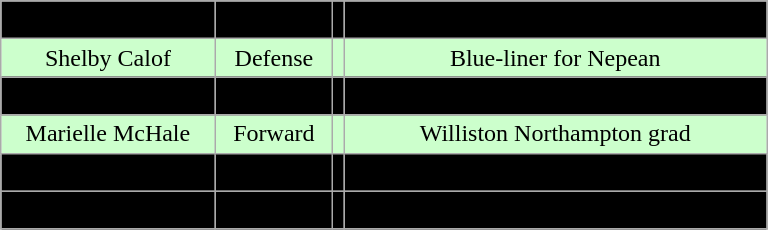<table class="wikitable">
<tr align="center" bgcolor=" ">
<td>Lauren Bellefontaine</td>
<td>Forward</td>
<td></td>
<td>One of 3 recruits from Nepean Jr. Wildcats</td>
</tr>
<tr align="center" bgcolor="#ccffcc">
<td>Shelby Calof</td>
<td>Defense</td>
<td></td>
<td>Blue-liner for Nepean</td>
</tr>
<tr align="center" bgcolor=" ">
<td>Anonda Hoppner</td>
<td>Forward</td>
<td></td>
<td>Transfer from Colgate</td>
</tr>
<tr align="center" bgcolor="#ccffcc">
<td>Marielle McHale</td>
<td>Forward</td>
<td></td>
<td>Williston Northampton grad</td>
</tr>
<tr align="center" bgcolor=" ">
<td>Abby Moloughney</td>
<td>Forward</td>
<td></td>
<td>Named to Team Canada U18</td>
</tr>
<tr align="center" bgcolor=" ">
<td>Allison Small</td>
<td>Goaltender</td>
<td></td>
<td>Mid-Season Transfer from Quinnipiac</td>
</tr>
</table>
